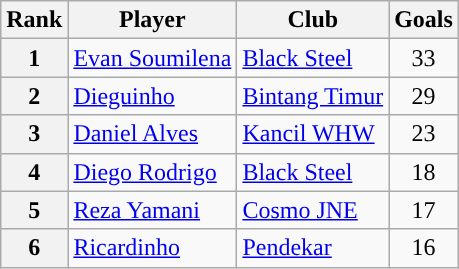<table class="wikitable sortable" style="text-align:center">
<tr>
<th>Rank</th>
<th>Player</th>
<th>Club</th>
<th>Goals</th>
</tr>
<tr>
<th>1</th>
<td align="left"> <a href='#'>Evan Soumilena</a></td>
<td align="left"><a href='#'>Black Steel</a></td>
<td>33</td>
</tr>
<tr>
<th>2</th>
<td align="left"> <a href='#'>Dieguinho</a></td>
<td align="left"><a href='#'>Bintang Timur</a></td>
<td>29</td>
</tr>
<tr>
<th>3</th>
<td align="left"> <a href='#'>Daniel Alves</a></td>
<td align="left"><a href='#'>Kancil WHW</a></td>
<td>23</td>
</tr>
<tr>
<th>4</th>
<td align="left"> <a href='#'>Diego Rodrigo</a></td>
<td align="left"><a href='#'>Black Steel</a></td>
<td>18</td>
</tr>
<tr>
<th>5</th>
<td align="left"> <a href='#'>Reza Yamani</a></td>
<td align="left"><a href='#'>Cosmo JNE</a></td>
<td>17</td>
</tr>
<tr>
<th>6</th>
<td align="left"> <a href='#'>Ricardinho</a></td>
<td align="left"><a href='#'>Pendekar</a></td>
<td>16</td>
</tr>
</table>
